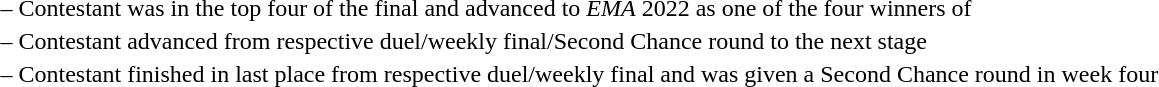<table>
<tr>
<td> –</td>
<td>Contestant was in the top four of the final and advanced to <em>EMA</em> 2022 as one of the four winners of </td>
</tr>
<tr>
<td> –</td>
<td>Contestant advanced from respective duel/weekly final/Second Chance round to the next stage</td>
</tr>
<tr>
<td> –</td>
<td>Contestant finished in last place from respective duel/weekly final and was given a Second Chance round in week four</td>
</tr>
</table>
